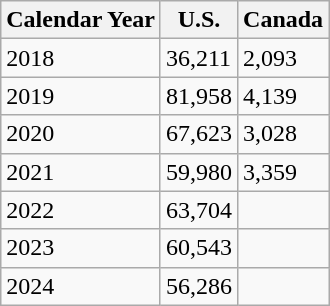<table class="wikitable">
<tr>
<th>Calendar Year</th>
<th>U.S.</th>
<th>Canada</th>
</tr>
<tr>
<td>2018</td>
<td>36,211</td>
<td>2,093</td>
</tr>
<tr>
<td>2019</td>
<td>81,958</td>
<td>4,139</td>
</tr>
<tr>
<td>2020</td>
<td>67,623</td>
<td>3,028</td>
</tr>
<tr>
<td>2021</td>
<td>59,980</td>
<td>3,359</td>
</tr>
<tr>
<td>2022</td>
<td>63,704</td>
<td></td>
</tr>
<tr>
<td>2023</td>
<td>60,543</td>
<td></td>
</tr>
<tr>
<td>2024</td>
<td>56,286</td>
</tr>
</table>
